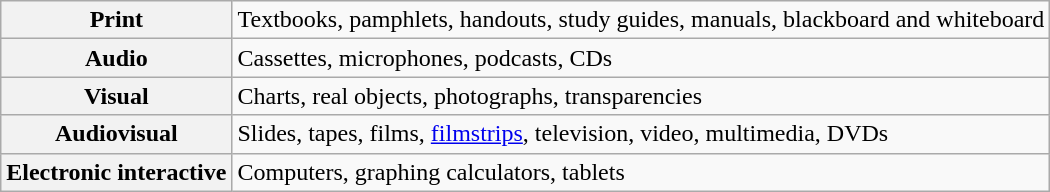<table class="wikitable">
<tr>
<th>Print</th>
<td>Textbooks, pamphlets, handouts, study guides, manuals, blackboard and whiteboard</td>
</tr>
<tr>
<th>Audio</th>
<td>Cassettes, microphones, podcasts, CDs</td>
</tr>
<tr>
<th>Visual</th>
<td>Charts, real objects, photographs, transparencies</td>
</tr>
<tr>
<th>Audiovisual</th>
<td>Slides, tapes, films, <a href='#'>filmstrips</a>, television, video, multimedia, DVDs</td>
</tr>
<tr>
<th>Electronic interactive</th>
<td>Computers, graphing calculators, tablets</td>
</tr>
</table>
